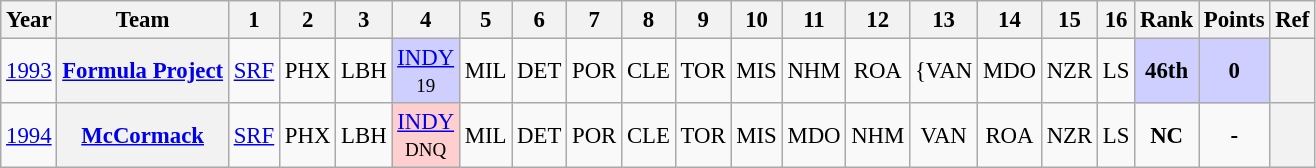<table class="wikitable" style="text-align:center; font-size:95%">
<tr>
<th>Year</th>
<th>Team</th>
<th>1</th>
<th>2</th>
<th>3</th>
<th>4</th>
<th>5</th>
<th>6</th>
<th>7</th>
<th>8</th>
<th>9</th>
<th>10</th>
<th>11</th>
<th>12</th>
<th>13</th>
<th>14</th>
<th>15</th>
<th>16</th>
<th>Rank</th>
<th>Points</th>
<th>Ref</th>
</tr>
<tr>
<td><a href='#'>1993</a></td>
<th><a href='#'>Formula Project</a></th>
<td><a href='#'>SRF</a><br><small></small></td>
<td>PHX<br><small></small></td>
<td>LBH<br><small></small></td>
<td style="background:#CFCFFF;"><a href='#'>INDY</a><br><small>19</small></td>
<td>MIL<br><small></small></td>
<td>DET<br><small></small></td>
<td>POR<br><small></small></td>
<td>CLE<br><small></small></td>
<td>TOR<br><small></small></td>
<td>MIS<br><small></small></td>
<td>NHM<br><small></small></td>
<td>ROA<br><small></small></td>
<td>{VAN<br><small></small></td>
<td>MDO<br><small></small></td>
<td>NZR<br><small></small></td>
<td>LS<br><small></small></td>
<td style="background:#CFCFFF;"><strong>46th</strong></td>
<td style="background:#CFCFFF;"><strong>0</strong></td>
<th></th>
</tr>
<tr>
<td><a href='#'>1994</a></td>
<th><a href='#'>McCormack</a></th>
<td><a href='#'>SRF</a><br><small></small></td>
<td>PHX<br><small></small></td>
<td>LBH<br><small></small></td>
<td style="background:#FFCFCF;"><a href='#'>INDY</a><br><small>DNQ</small></td>
<td>MIL<br><small></small></td>
<td>DET<br><small></small></td>
<td>POR<br><small></small></td>
<td>CLE<br><small></small></td>
<td>TOR<br><small></small></td>
<td>MIS<br><small></small></td>
<td>MDO<br><small></small></td>
<td>NHM<br><small></small></td>
<td>VAN<br><small></small></td>
<td>ROA<br><small></small></td>
<td>NZR<br><small></small></td>
<td>LS<br><small></small></td>
<td><strong>NC</strong></td>
<td><strong>-</strong></td>
<th></th>
</tr>
</table>
